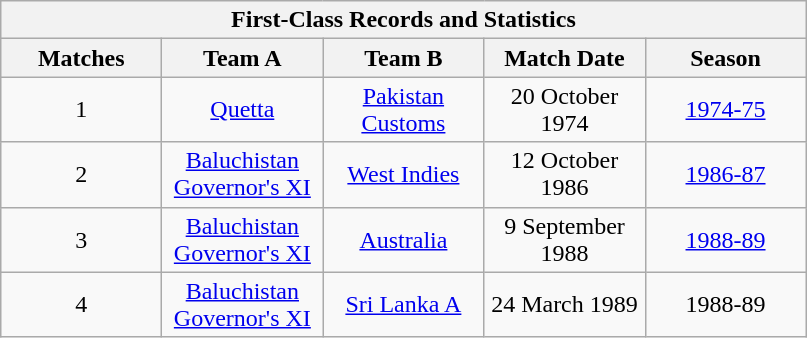<table class="wikitable plainrowheaders sortable" style="font-size:100%">
<tr>
<th colspan="7" rowspan="1">First-Class Records and Statistics</th>
</tr>
<tr>
<th scope="col" style="width:100px">Matches</th>
<th scope="col" style="width:100px">Team A</th>
<th scope="col" style="width:100px">Team B</th>
<th scope="col" style="width:100px">Match Date</th>
<th scope="col" style="width:100px">Season</th>
</tr>
<tr>
<td align="center">1</td>
<td align="center"><a href='#'>Quetta</a></td>
<td align="center"><a href='#'>Pakistan Customs</a></td>
<td align="center">20 October 1974</td>
<td align="center"><a href='#'>1974-75</a></td>
</tr>
<tr>
<td align="center">2</td>
<td align="center"><a href='#'>Baluchistan Governor's XI</a></td>
<td align="center"><a href='#'>West Indies</a></td>
<td align="center">12 October 1986</td>
<td align="center"><a href='#'>1986-87</a></td>
</tr>
<tr>
<td align="center">3</td>
<td align="center"><a href='#'>Baluchistan Governor's XI</a></td>
<td align="center"><a href='#'>Australia</a></td>
<td align="center">9 September 1988</td>
<td align="center"><a href='#'>1988-89</a></td>
</tr>
<tr>
<td align="center">4</td>
<td align="center"><a href='#'>Baluchistan Governor's XI</a></td>
<td align="center"><a href='#'>Sri Lanka A</a></td>
<td align="center">24 March 1989</td>
<td align="center">1988-89</td>
</tr>
</table>
